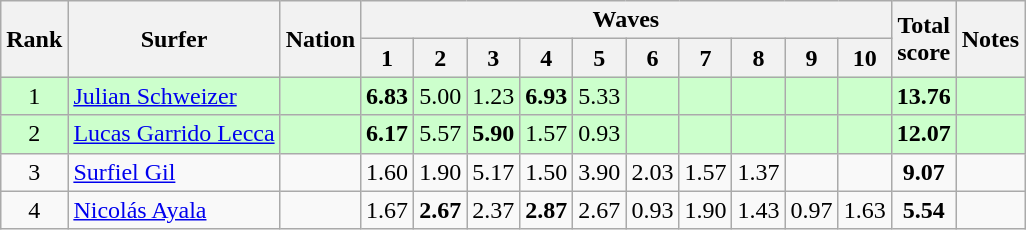<table class="wikitable sortable" style="text-align:center">
<tr>
<th rowspan=2>Rank</th>
<th rowspan=2>Surfer</th>
<th rowspan=2>Nation</th>
<th colspan=10>Waves</th>
<th rowspan=2>Total<br>score</th>
<th rowspan=2>Notes</th>
</tr>
<tr>
<th>1</th>
<th>2</th>
<th>3</th>
<th>4</th>
<th>5</th>
<th>6</th>
<th>7</th>
<th>8</th>
<th>9</th>
<th>10</th>
</tr>
<tr bgcolor=ccffcc>
<td>1</td>
<td align=left><a href='#'>Julian Schweizer</a></td>
<td align=left></td>
<td><strong>6.83</strong></td>
<td>5.00</td>
<td>1.23</td>
<td><strong>6.93</strong></td>
<td>5.33</td>
<td></td>
<td></td>
<td></td>
<td></td>
<td></td>
<td><strong>13.76</strong></td>
<td></td>
</tr>
<tr bgcolor=ccffcc>
<td>2</td>
<td align=left><a href='#'>Lucas Garrido Lecca</a></td>
<td align=left></td>
<td><strong>6.17</strong></td>
<td>5.57</td>
<td><strong>5.90</strong></td>
<td>1.57</td>
<td>0.93</td>
<td></td>
<td></td>
<td></td>
<td></td>
<td></td>
<td><strong>12.07</strong></td>
<td></td>
</tr>
<tr>
<td>3</td>
<td align=left><a href='#'>Surfiel Gil</a></td>
<td align=left></td>
<td>1.60</td>
<td>1.90</td>
<td>5.17</td>
<td>1.50</td>
<td>3.90</td>
<td>2.03</td>
<td>1.57</td>
<td>1.37</td>
<td></td>
<td></td>
<td><strong>9.07</strong></td>
<td></td>
</tr>
<tr>
<td>4</td>
<td align=left><a href='#'>Nicolás Ayala</a></td>
<td align=left></td>
<td>1.67</td>
<td><strong>2.67</strong></td>
<td>2.37</td>
<td><strong>2.87</strong></td>
<td>2.67</td>
<td>0.93</td>
<td>1.90</td>
<td>1.43</td>
<td>0.97</td>
<td>1.63</td>
<td><strong>5.54</strong></td>
<td></td>
</tr>
</table>
